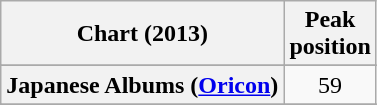<table class="wikitable sortable plainrowheaders" style="text-align:center">
<tr>
<th scope="col">Chart (2013)</th>
<th scope="col">Peak<br>position</th>
</tr>
<tr>
</tr>
<tr>
</tr>
<tr>
</tr>
<tr>
</tr>
<tr>
</tr>
<tr>
</tr>
<tr>
</tr>
<tr>
</tr>
<tr>
<th scope="row">Japanese Albums (<a href='#'>Oricon</a>)</th>
<td>59</td>
</tr>
<tr>
</tr>
<tr>
</tr>
<tr>
</tr>
<tr>
</tr>
<tr>
</tr>
<tr>
</tr>
<tr>
</tr>
<tr>
</tr>
<tr>
</tr>
</table>
